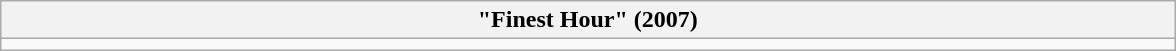<table style= "width:62%;" class="wikitable collapsible collapsed">
<tr>
<th>"Finest Hour" (2007)</th>
</tr>
<tr>
<td></td>
</tr>
</table>
